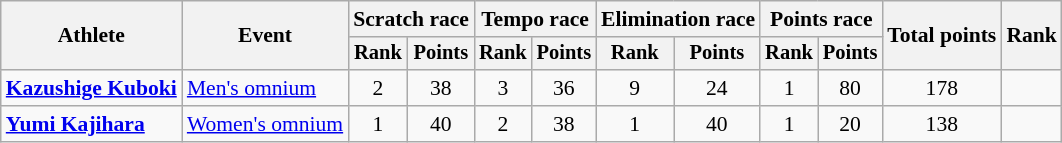<table class="wikitable" style="font-size:90%">
<tr>
<th rowspan="2">Athlete</th>
<th rowspan="2">Event</th>
<th colspan=2>Scratch race</th>
<th colspan=2>Tempo race</th>
<th colspan=2>Elimination race</th>
<th colspan=2>Points race</th>
<th rowspan=2>Total points</th>
<th rowspan=2>Rank</th>
</tr>
<tr style="font-size:95%">
<th>Rank</th>
<th>Points</th>
<th>Rank</th>
<th>Points</th>
<th>Rank</th>
<th>Points</th>
<th>Rank</th>
<th>Points</th>
</tr>
<tr align=center>
<td align=left><strong><a href='#'>Kazushige Kuboki</a></strong></td>
<td align=left><a href='#'>Men's omnium</a></td>
<td>2</td>
<td>38</td>
<td>3</td>
<td>36</td>
<td>9</td>
<td>24</td>
<td>1</td>
<td>80</td>
<td>178</td>
<td></td>
</tr>
<tr align=center>
<td align=left><strong><a href='#'>Yumi Kajihara</a></strong></td>
<td align=left><a href='#'>Women's omnium</a></td>
<td>1</td>
<td>40</td>
<td>2</td>
<td>38</td>
<td>1</td>
<td>40</td>
<td>1</td>
<td>20</td>
<td>138</td>
<td></td>
</tr>
</table>
